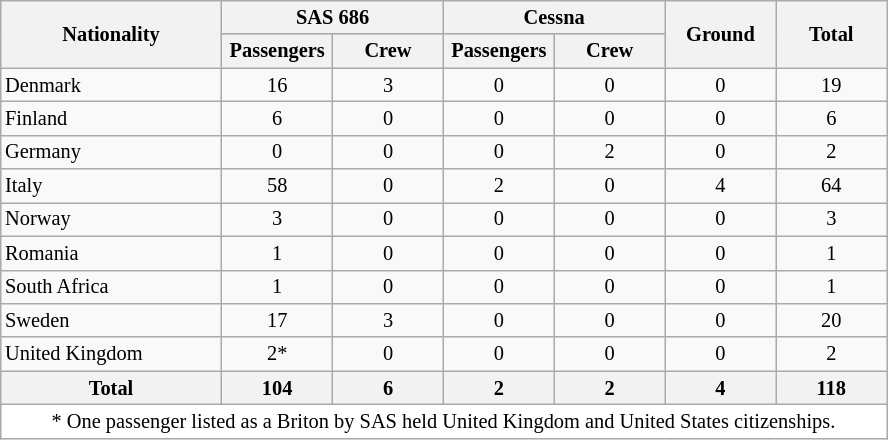<table class="wikitable" style="text-align:center;font-size:85%;margin-left:1em">
<tr>
<th rowspan="2" style="width:24%;">Nationality</th>
<th colspan=2>SAS 686</th>
<th colspan="2" style="width:24%;">Cessna</th>
<th rowspan="2" style="width:12%;">Ground</th>
<th rowspan="2" style="width:12%;">Total</th>
</tr>
<tr style="background:#ccf;">
<th width=12%>Passengers</th>
<th width=12%>Crew</th>
<th width=12%>Passengers</th>
<th width=12%>Crew</th>
</tr>
<tr>
<td align="left">Denmark</td>
<td>16</td>
<td>3</td>
<td>0</td>
<td>0</td>
<td>0</td>
<td>19</td>
</tr>
<tr>
<td align="left">Finland</td>
<td>6</td>
<td>0</td>
<td>0</td>
<td>0</td>
<td>0</td>
<td>6</td>
</tr>
<tr>
<td align="left">Germany</td>
<td>0</td>
<td>0</td>
<td>0</td>
<td>2</td>
<td>0</td>
<td>2</td>
</tr>
<tr>
<td align="left">Italy</td>
<td>58</td>
<td>0</td>
<td>2</td>
<td>0</td>
<td>4</td>
<td>64</td>
</tr>
<tr>
<td align="left">Norway</td>
<td>3</td>
<td>0</td>
<td>0</td>
<td>0</td>
<td>0</td>
<td>3</td>
</tr>
<tr>
<td align="left">Romania</td>
<td>1</td>
<td>0</td>
<td>0</td>
<td>0</td>
<td>0</td>
<td>1</td>
</tr>
<tr>
<td align="left">South Africa</td>
<td>1</td>
<td>0</td>
<td>0</td>
<td>0</td>
<td>0</td>
<td>1</td>
</tr>
<tr>
<td align="left">Sweden</td>
<td>17</td>
<td>3</td>
<td>0</td>
<td>0</td>
<td>0</td>
<td>20</td>
</tr>
<tr>
<td align="left">United Kingdom</td>
<td>2*</td>
<td>0</td>
<td>0</td>
<td>0</td>
<td>0</td>
<td>2</td>
</tr>
<tr>
<th align="left">Total</th>
<th>104</th>
<th>6</th>
<th>2</th>
<th>2</th>
<th>4</th>
<th>118</th>
</tr>
<tr style="background:#fff;">
<td colspan=7 style="text-align: center;">* One passenger listed as a Briton by SAS held United Kingdom and United States citizenships.</td>
</tr>
</table>
